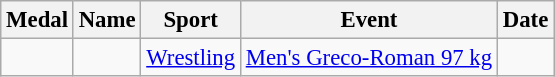<table class="wikitable sortable" style="font-size:95%">
<tr>
<th>Medal</th>
<th>Name</th>
<th>Sport</th>
<th>Event</th>
<th>Date</th>
</tr>
<tr>
<td></td>
<td></td>
<td><a href='#'>Wrestling</a></td>
<td><a href='#'>Men's Greco-Roman 97 kg</a></td>
<td></td>
</tr>
</table>
